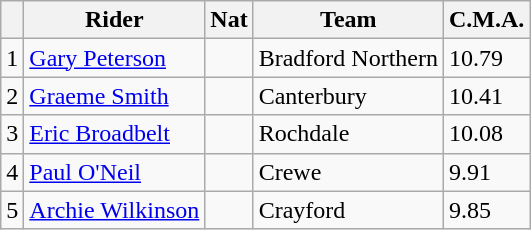<table class=wikitable>
<tr>
<th></th>
<th>Rider</th>
<th>Nat</th>
<th>Team</th>
<th>C.M.A.</th>
</tr>
<tr>
<td align="center">1</td>
<td><a href='#'>Gary Peterson</a></td>
<td></td>
<td>Bradford Northern</td>
<td>10.79</td>
</tr>
<tr>
<td align="center">2</td>
<td><a href='#'>Graeme Smith</a></td>
<td></td>
<td>Canterbury</td>
<td>10.41</td>
</tr>
<tr>
<td align="center">3</td>
<td><a href='#'>Eric Broadbelt</a></td>
<td></td>
<td>Rochdale</td>
<td>10.08</td>
</tr>
<tr>
<td align="center">4</td>
<td><a href='#'>Paul O'Neil</a></td>
<td></td>
<td>Crewe</td>
<td>9.91</td>
</tr>
<tr>
<td align="center">5</td>
<td><a href='#'>Archie Wilkinson</a></td>
<td></td>
<td>Crayford</td>
<td>9.85</td>
</tr>
</table>
